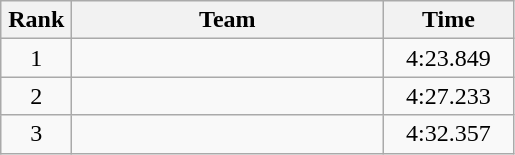<table class=wikitable style="text-align:center">
<tr>
<th width=40>Rank</th>
<th width=200>Team</th>
<th width=80>Time</th>
</tr>
<tr>
<td>1</td>
<td align=left></td>
<td>4:23.849</td>
</tr>
<tr>
<td>2</td>
<td align=left></td>
<td>4:27.233</td>
</tr>
<tr>
<td>3</td>
<td align=left></td>
<td>4:32.357</td>
</tr>
</table>
